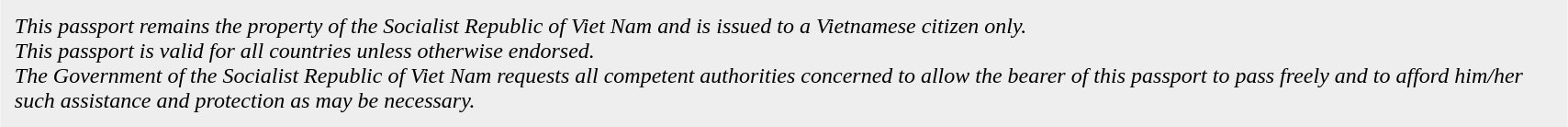<table border="0" cellpadding="10" cellspacing="0" align="center" width="90%" style="background-color: #EEEEEE;">
<tr ---->
<td><em>This passport remains the property of the Socialist Republic of Viet Nam and is issued to a Vietnamese citizen only.</em><br><em>This passport is valid for all countries unless otherwise endorsed.</em><br><em>The Government of the Socialist Republic of Viet Nam requests all competent authorities concerned to allow the bearer of this passport to pass freely and to afford him/her such assistance and protection as may be necessary.</em></td>
</tr>
</table>
